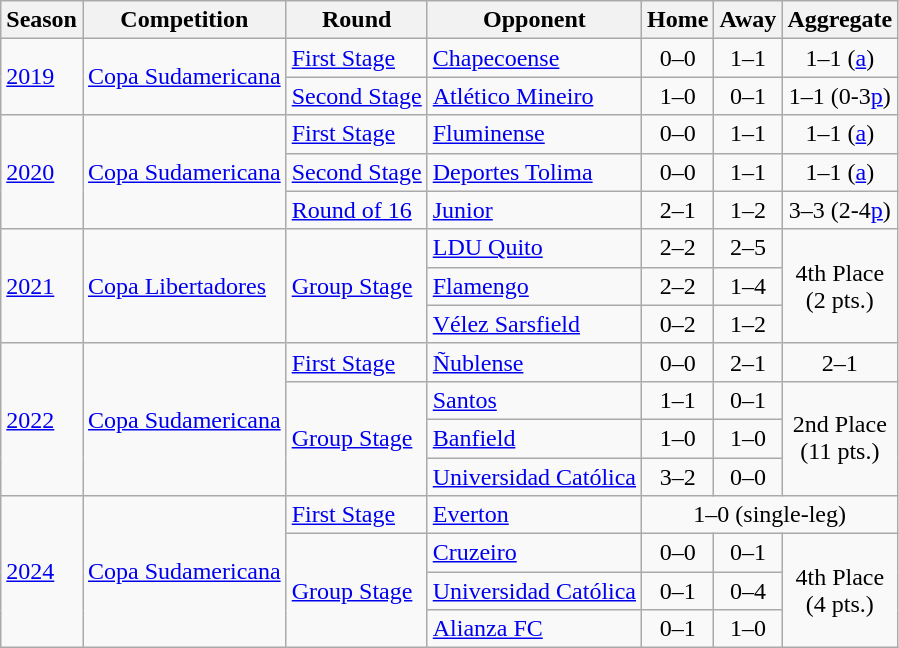<table class="wikitable" style="text-align:left;">
<tr>
<th>Season</th>
<th>Competition</th>
<th>Round</th>
<th>Opponent</th>
<th>Home</th>
<th>Away</th>
<th>Aggregate</th>
</tr>
<tr>
<td rowspan="2"><a href='#'>2019</a></td>
<td rowspan="2"><a href='#'>Copa Sudamericana</a></td>
<td><a href='#'>First Stage</a></td>
<td> <a href='#'>Chapecoense</a></td>
<td style="text-align:center;">0–0</td>
<td style="text-align:center;">1–1</td>
<td style="text-align:center;">1–1 (<a href='#'>a</a>)</td>
</tr>
<tr>
<td><a href='#'>Second Stage</a></td>
<td> <a href='#'>Atlético Mineiro</a></td>
<td style="text-align:center;">1–0</td>
<td style="text-align:center;">0–1</td>
<td style="text-align:center;">1–1 (0-3<a href='#'>p</a>)</td>
</tr>
<tr>
<td rowspan="3"><a href='#'>2020</a></td>
<td rowspan="3"><a href='#'>Copa Sudamericana</a></td>
<td><a href='#'>First Stage</a></td>
<td> <a href='#'>Fluminense</a></td>
<td style="text-align:center;">0–0</td>
<td style="text-align:center;">1–1</td>
<td style="text-align:center;">1–1 (<a href='#'>a</a>)</td>
</tr>
<tr>
<td><a href='#'>Second Stage</a></td>
<td> <a href='#'>Deportes Tolima</a></td>
<td style="text-align:center;">0–0</td>
<td style="text-align:center;">1–1</td>
<td style="text-align:center;">1–1 (<a href='#'>a</a>)</td>
</tr>
<tr>
<td><a href='#'>Round of 16</a></td>
<td> <a href='#'>Junior</a></td>
<td style="text-align:center;">2–1</td>
<td style="text-align:center;">1–2</td>
<td style="text-align:center;">3–3 (2-4<a href='#'>p</a>)</td>
</tr>
<tr>
<td rowspan="3"><a href='#'>2021</a></td>
<td rowspan="3"><a href='#'>Copa Libertadores</a></td>
<td rowspan="3"><a href='#'>Group Stage</a></td>
<td> <a href='#'>LDU Quito</a></td>
<td style="text-align:center;">2–2</td>
<td style="text-align:center;">2–5</td>
<td rowspan="3" style="text-align:center;">4th Place<br>(2 pts.)</td>
</tr>
<tr>
<td> <a href='#'>Flamengo</a></td>
<td style="text-align:center;">2–2</td>
<td style="text-align:center;">1–4</td>
</tr>
<tr>
<td> <a href='#'>Vélez Sarsfield</a></td>
<td style="text-align:center;">0–2</td>
<td style="text-align:center;">1–2</td>
</tr>
<tr>
<td rowspan="4"><a href='#'>2022</a></td>
<td rowspan="4"><a href='#'>Copa Sudamericana</a></td>
<td><a href='#'>First Stage</a></td>
<td> <a href='#'>Ñublense</a></td>
<td style="text-align:center;">0–0</td>
<td style="text-align:center;">2–1</td>
<td style="text-align:center;">2–1</td>
</tr>
<tr>
<td rowspan="3"><a href='#'>Group Stage</a></td>
<td> <a href='#'>Santos</a></td>
<td style="text-align:center;">1–1</td>
<td style="text-align:center;">0–1</td>
<td rowspan="3" style="text-align:center;">2nd Place<br>(11 pts.)</td>
</tr>
<tr>
<td> <a href='#'>Banfield</a></td>
<td style="text-align:center;">1–0</td>
<td style="text-align:center;">1–0</td>
</tr>
<tr>
<td> <a href='#'>Universidad Católica</a></td>
<td style="text-align:center;">3–2</td>
<td style="text-align:center;">0–0</td>
</tr>
<tr>
<td rowspan="4"><a href='#'>2024</a></td>
<td rowspan="4"><a href='#'>Copa Sudamericana</a></td>
<td><a href='#'>First Stage</a></td>
<td> <a href='#'>Everton</a></td>
<td colspan="3" style="text-align:center;">1–0 (single-leg)</td>
</tr>
<tr>
<td rowspan="3"><a href='#'>Group Stage</a></td>
<td> <a href='#'>Cruzeiro</a></td>
<td style="text-align:center;">0–0</td>
<td style="text-align:center;">0–1</td>
<td rowspan="3" style="text-align:center;">4th Place<br>(4 pts.)</td>
</tr>
<tr>
<td> <a href='#'>Universidad Católica</a></td>
<td style="text-align:center;">0–1</td>
<td style="text-align:center;">0–4</td>
</tr>
<tr>
<td> <a href='#'>Alianza FC</a></td>
<td style="text-align:center;">0–1</td>
<td style="text-align:center;">1–0</td>
</tr>
</table>
